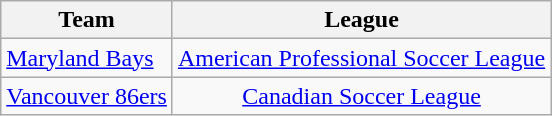<table class="wikitable" style="text-align: center;">
<tr>
<th>Team</th>
<th>League</th>
</tr>
<tr>
<td align="left"> <a href='#'>Maryland Bays</a></td>
<td><a href='#'>American Professional Soccer League</a></td>
</tr>
<tr>
<td align="left"> <a href='#'>Vancouver 86ers</a></td>
<td><a href='#'>Canadian Soccer League</a></td>
</tr>
</table>
